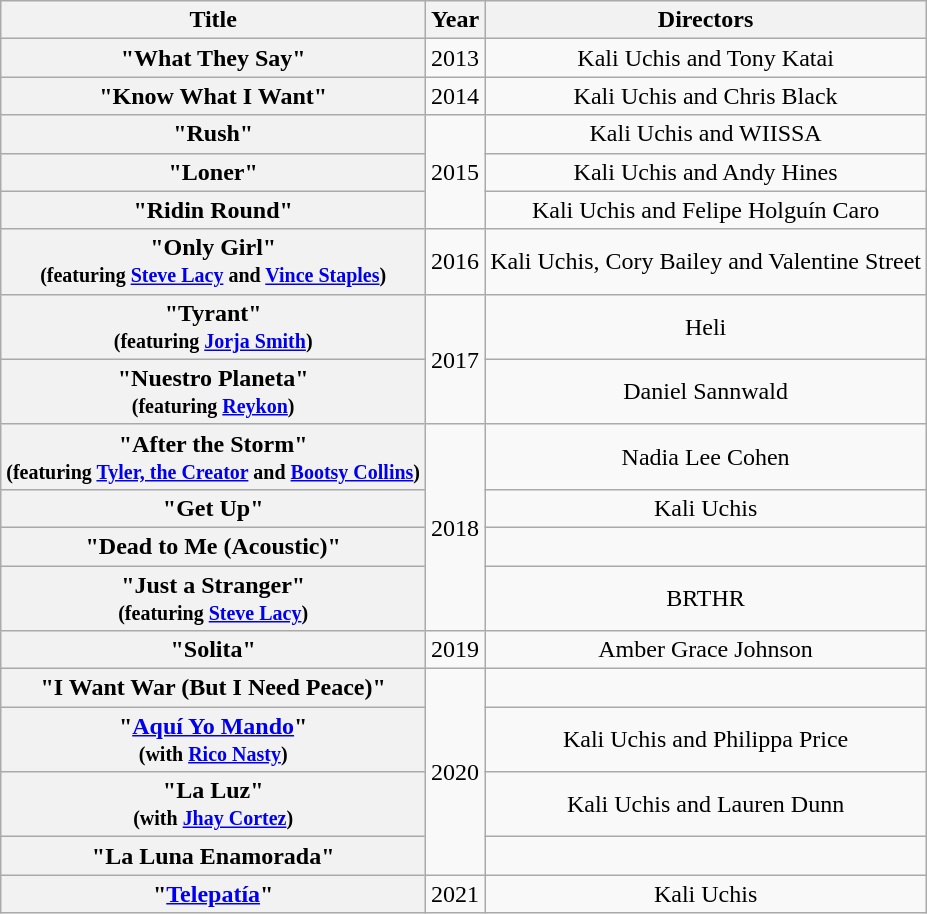<table class="wikitable plainrowheaders" style="text-align:center;">
<tr>
<th scope="col">Title</th>
<th scope="col">Year</th>
<th scope="col">Directors</th>
</tr>
<tr>
<th scope="row">"What They Say"</th>
<td>2013</td>
<td>Kali Uchis and Tony Katai</td>
</tr>
<tr>
<th scope="row">"Know What I Want"</th>
<td>2014</td>
<td>Kali Uchis and Chris Black</td>
</tr>
<tr>
<th scope="row">"Rush"</th>
<td rowspan="3">2015</td>
<td>Kali Uchis and WIISSA</td>
</tr>
<tr>
<th scope="row">"Loner"</th>
<td>Kali Uchis and Andy Hines</td>
</tr>
<tr>
<th scope="row">"Ridin Round"</th>
<td>Kali Uchis and Felipe Holguín Caro</td>
</tr>
<tr>
<th scope="row">"Only Girl"<br><small>(featuring <a href='#'>Steve Lacy</a> and <a href='#'>Vince Staples</a>)</small></th>
<td>2016</td>
<td>Kali Uchis, Cory Bailey and Valentine Street </td>
</tr>
<tr>
<th scope="row">"Tyrant"<br><small>(featuring <a href='#'>Jorja Smith</a>)</small></th>
<td rowspan="2">2017</td>
<td>Heli</td>
</tr>
<tr>
<th scope="row">"Nuestro Planeta"<br><small>(featuring <a href='#'>Reykon</a>)</small></th>
<td>Daniel Sannwald</td>
</tr>
<tr>
<th scope="row">"After the Storm"<br><small>(featuring <a href='#'>Tyler, the Creator</a> and <a href='#'>Bootsy Collins</a>)</small></th>
<td rowspan="4">2018</td>
<td>Nadia Lee Cohen</td>
</tr>
<tr>
<th scope="row">"Get Up"</th>
<td>Kali Uchis</td>
</tr>
<tr>
<th scope="row">"Dead to Me (Acoustic)"</th>
<td></td>
</tr>
<tr>
<th scope="row">"Just a Stranger"<br><small>(featuring <a href='#'>Steve Lacy</a>)</small></th>
<td>BRTHR</td>
</tr>
<tr>
<th scope="row">"Solita"</th>
<td>2019</td>
<td>Amber Grace Johnson</td>
</tr>
<tr>
<th scope="row">"I Want War (But I Need Peace)"</th>
<td rowspan="4">2020</td>
<td></td>
</tr>
<tr>
<th scope="row">"<a href='#'>Aquí Yo Mando</a>"<br><small> (with <a href='#'>Rico Nasty</a>)</small></th>
<td>Kali Uchis and Philippa Price</td>
</tr>
<tr>
<th scope="row">"La Luz"<br><small> (with <a href='#'>Jhay Cortez</a>)</small></th>
<td>Kali Uchis and Lauren Dunn</td>
</tr>
<tr>
<th scope="row">"La Luna Enamorada"</th>
<td></td>
</tr>
<tr>
<th scope="row">"<a href='#'>Telepatía</a>"</th>
<td>2021</td>
<td>Kali Uchis</td>
</tr>
</table>
